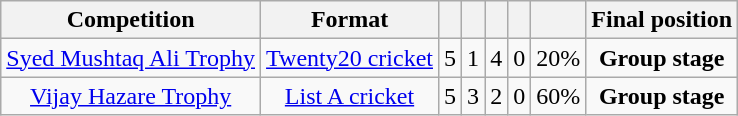<table class="wikitable sortable" style="text-align: center;">
<tr>
<th class="unsortable">Competition</th>
<th>Format</th>
<th></th>
<th></th>
<th></th>
<th></th>
<th></th>
<th>Final position</th>
</tr>
<tr>
<td><a href='#'>Syed Mushtaq Ali Trophy</a></td>
<td><a href='#'>Twenty20 cricket</a></td>
<td>5</td>
<td>1</td>
<td>4</td>
<td>0</td>
<td>20%</td>
<td><strong>Group stage</strong></td>
</tr>
<tr>
<td><a href='#'>Vijay Hazare Trophy</a></td>
<td><a href='#'>List A cricket</a></td>
<td>5</td>
<td>3</td>
<td>2</td>
<td>0</td>
<td>60%</td>
<td><strong>Group stage</strong></td>
</tr>
</table>
